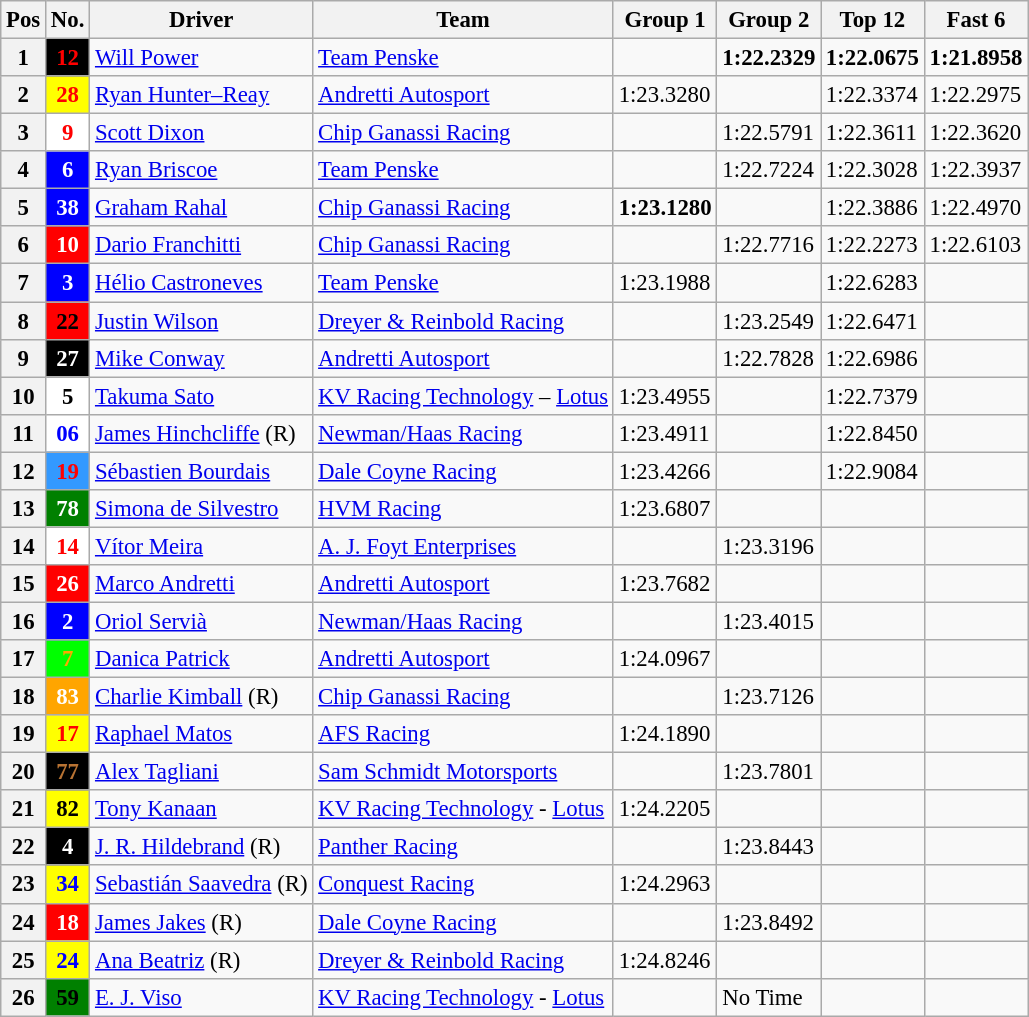<table class="wikitable" style="font-size:95%">
<tr>
<th>Pos</th>
<th>No.</th>
<th>Driver</th>
<th>Team</th>
<th>Group 1</th>
<th>Group 2</th>
<th>Top 12</th>
<th>Fast 6</th>
</tr>
<tr>
<th>1</th>
<td style="background:black; color:red;" align=center><strong>12</strong></td>
<td> <a href='#'>Will Power</a></td>
<td><a href='#'>Team Penske</a></td>
<td></td>
<td><strong>1:22.2329</strong></td>
<td><strong>1:22.0675</strong></td>
<td><strong>1:21.8958</strong></td>
</tr>
<tr>
<th>2</th>
<td style="background:yellow; color:red;" align="center"><strong>28</strong></td>
<td> <a href='#'>Ryan Hunter–Reay</a></td>
<td><a href='#'>Andretti Autosport</a></td>
<td>1:23.3280</td>
<td></td>
<td>1:22.3374</td>
<td>1:22.2975</td>
</tr>
<tr>
<th>3</th>
<td style="background:white; color:red;" align="center"><strong>9</strong></td>
<td> <a href='#'>Scott Dixon</a></td>
<td><a href='#'>Chip Ganassi Racing</a></td>
<td></td>
<td>1:22.5791</td>
<td>1:22.3611</td>
<td>1:22.3620</td>
</tr>
<tr>
<th>4</th>
<td style="background:blue; color:white;" align="center"><strong>6</strong></td>
<td> <a href='#'>Ryan Briscoe</a></td>
<td><a href='#'>Team Penske</a></td>
<td></td>
<td>1:22.7224</td>
<td>1:22.3028</td>
<td>1:22.3937</td>
</tr>
<tr>
<th>5</th>
<td style="background:blue; color:white;" align="center"><strong>38</strong></td>
<td> <a href='#'>Graham Rahal</a></td>
<td><a href='#'>Chip Ganassi Racing</a></td>
<td><strong>1:23.1280</strong></td>
<td></td>
<td>1:22.3886</td>
<td>1:22.4970</td>
</tr>
<tr>
<th>6</th>
<td style="background:red; color:white;" align=center><strong>10</strong></td>
<td> <a href='#'>Dario Franchitti</a></td>
<td><a href='#'>Chip Ganassi Racing</a></td>
<td></td>
<td>1:22.7716</td>
<td>1:22.2273</td>
<td>1:22.6103</td>
</tr>
<tr>
<th>7</th>
<td style="background:blue; color:white;" align="center"><strong>3</strong></td>
<td> <a href='#'>Hélio Castroneves</a></td>
<td><a href='#'>Team Penske</a></td>
<td>1:23.1988</td>
<td></td>
<td>1:22.6283</td>
<td></td>
</tr>
<tr>
<th>8</th>
<td style="background:red; color:black;" align="center"><strong>22</strong></td>
<td> <a href='#'>Justin Wilson</a></td>
<td><a href='#'>Dreyer & Reinbold Racing</a></td>
<td></td>
<td>1:23.2549</td>
<td>1:22.6471</td>
<td></td>
</tr>
<tr>
<th>9</th>
<td style="background:black; color:white;" align="center"><strong>27</strong></td>
<td> <a href='#'>Mike Conway</a></td>
<td><a href='#'>Andretti Autosport</a></td>
<td></td>
<td>1:22.7828</td>
<td>1:22.6986</td>
<td></td>
</tr>
<tr>
<th>10</th>
<td style="background:white; color:black;" align="center"><strong>5</strong></td>
<td> <a href='#'>Takuma Sato</a></td>
<td><a href='#'>KV Racing Technology</a> – <a href='#'>Lotus</a></td>
<td>1:23.4955</td>
<td></td>
<td>1:22.7379</td>
<td></td>
</tr>
<tr>
<th>11</th>
<td style="background:white; color:blue;" align="center"><strong>06</strong></td>
<td> <a href='#'>James Hinchcliffe</a> (R)</td>
<td><a href='#'>Newman/Haas Racing</a></td>
<td>1:23.4911</td>
<td></td>
<td>1:22.8450</td>
<td></td>
</tr>
<tr>
<th>12</th>
<td style="background:#3399FF; color:red;" align="center"><strong>19</strong></td>
<td> <a href='#'>Sébastien Bourdais</a></td>
<td><a href='#'>Dale Coyne Racing</a></td>
<td>1:23.4266</td>
<td></td>
<td>1:22.9084</td>
<td></td>
</tr>
<tr>
<th>13</th>
<td style="background:green; color:white;" align="center"><strong>78</strong></td>
<td> <a href='#'>Simona de Silvestro</a></td>
<td><a href='#'>HVM Racing</a></td>
<td>1:23.6807</td>
<td></td>
<td></td>
<td></td>
</tr>
<tr>
<th>14</th>
<td style="background:white; color:red;" align=center><strong>14</strong></td>
<td> <a href='#'>Vítor Meira</a></td>
<td><a href='#'>A. J. Foyt Enterprises</a></td>
<td></td>
<td>1:23.3196</td>
<td></td>
<td></td>
</tr>
<tr>
<th>15</th>
<td style="background:red; color:white;" align="center"><strong>26</strong></td>
<td> <a href='#'>Marco Andretti</a></td>
<td><a href='#'>Andretti Autosport</a></td>
<td>1:23.7682</td>
<td></td>
<td></td>
<td></td>
</tr>
<tr>
<th>16</th>
<td style="background:blue; color:white;" align="center"><strong>2</strong></td>
<td> <a href='#'>Oriol Servià</a></td>
<td><a href='#'>Newman/Haas Racing</a></td>
<td></td>
<td>1:23.4015</td>
<td></td>
<td></td>
</tr>
<tr>
<th>17</th>
<td style="background:lime; color:orange;" align="center"><strong>7</strong></td>
<td> <a href='#'>Danica Patrick</a></td>
<td><a href='#'>Andretti Autosport</a></td>
<td>1:24.0967</td>
<td></td>
<td></td>
<td></td>
</tr>
<tr>
<th>18</th>
<td style="background:orange; color:white;" align="center"><strong>83</strong></td>
<td> <a href='#'>Charlie Kimball</a> (R)</td>
<td><a href='#'>Chip Ganassi Racing</a></td>
<td></td>
<td>1:23.7126</td>
<td></td>
<td></td>
</tr>
<tr>
<th>19</th>
<td style="background:yellow; color:red;" align="center"><strong>17</strong></td>
<td> <a href='#'>Raphael Matos</a></td>
<td><a href='#'>AFS Racing</a></td>
<td>1:24.1890</td>
<td></td>
<td></td>
<td></td>
</tr>
<tr>
<th>20</th>
<td style="background:black; color:#B87333;" align="center"><strong>77</strong></td>
<td> <a href='#'>Alex Tagliani</a></td>
<td><a href='#'>Sam Schmidt Motorsports</a></td>
<td></td>
<td>1:23.7801</td>
<td></td>
<td></td>
</tr>
<tr>
<th>21</th>
<td style="background:yellow; color:black;" align="center"><strong>82</strong></td>
<td> <a href='#'>Tony Kanaan</a></td>
<td><a href='#'>KV Racing Technology</a> - <a href='#'>Lotus</a></td>
<td>1:24.2205</td>
<td></td>
<td></td>
<td></td>
</tr>
<tr>
<th>22</th>
<td style="background:black; color:white;" align="center"><strong>4</strong></td>
<td> <a href='#'>J. R. Hildebrand</a> (R)</td>
<td><a href='#'>Panther Racing</a></td>
<td></td>
<td>1:23.8443</td>
<td></td>
<td></td>
</tr>
<tr>
<th>23</th>
<td style="background:yellow; color:blue;" align="center"><strong>34</strong></td>
<td> <a href='#'>Sebastián Saavedra</a> (R)</td>
<td><a href='#'>Conquest Racing</a></td>
<td>1:24.2963</td>
<td></td>
<td></td>
<td></td>
</tr>
<tr>
<th>24</th>
<td style="background:red; color:white;" align="center"><strong>18</strong></td>
<td> <a href='#'>James Jakes</a> (R)</td>
<td><a href='#'>Dale Coyne Racing</a></td>
<td></td>
<td>1:23.8492</td>
<td></td>
<td></td>
</tr>
<tr>
<th>25</th>
<td style="background:yellow; color:blue;" align="center"><strong>24</strong></td>
<td> <a href='#'>Ana Beatriz</a> (R)</td>
<td><a href='#'>Dreyer & Reinbold Racing</a></td>
<td>1:24.8246</td>
<td></td>
<td></td>
<td></td>
</tr>
<tr>
<th>26</th>
<td style="background:green; color:black;" align="center"><strong>59</strong></td>
<td> <a href='#'>E. J. Viso</a></td>
<td><a href='#'>KV Racing Technology</a> - <a href='#'>Lotus</a></td>
<td></td>
<td>No Time</td>
<td></td>
<td></td>
</tr>
</table>
